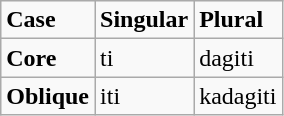<table class="wikitable" style="margin:auto:" align="center" style="text-align:center">
<tr>
<td><strong>Case</strong></td>
<td><strong>Singular</strong></td>
<td><strong>Plural</strong></td>
</tr>
<tr>
<td><strong>Core</strong></td>
<td>ti</td>
<td>dagiti</td>
</tr>
<tr>
<td><strong>Oblique</strong></td>
<td>iti</td>
<td>kadagiti</td>
</tr>
</table>
